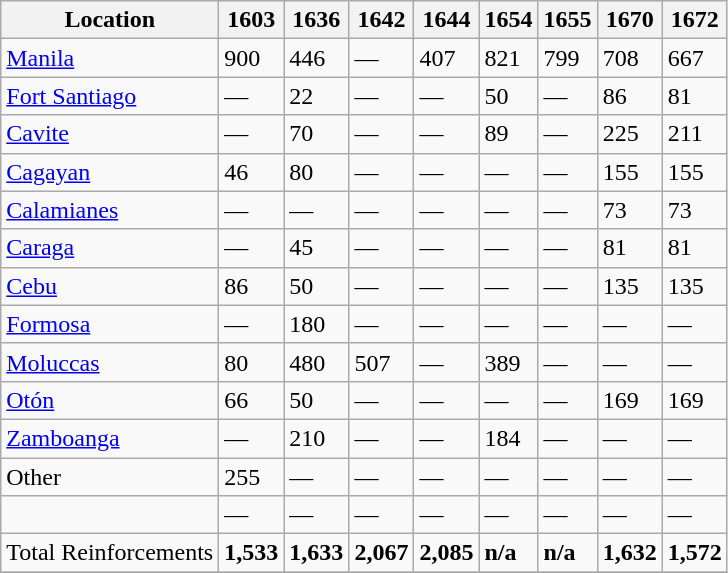<table class="wikitable">
<tr>
<th><strong>Location</strong></th>
<th>1603</th>
<th>1636</th>
<th>1642</th>
<th>1644</th>
<th>1654</th>
<th>1655</th>
<th>1670</th>
<th>1672</th>
</tr>
<tr>
<td><a href='#'>Manila</a></td>
<td>900</td>
<td>446</td>
<td>—</td>
<td>407</td>
<td>821</td>
<td>799</td>
<td>708</td>
<td>667</td>
</tr>
<tr>
<td><a href='#'>Fort Santiago</a></td>
<td>—</td>
<td>22</td>
<td>—</td>
<td>—</td>
<td>50</td>
<td>—</td>
<td>86</td>
<td>81</td>
</tr>
<tr>
<td><a href='#'>Cavite</a></td>
<td>—</td>
<td>70</td>
<td>—</td>
<td>—</td>
<td>89</td>
<td>—</td>
<td>225</td>
<td>211</td>
</tr>
<tr>
<td><a href='#'>Cagayan</a></td>
<td>46</td>
<td>80</td>
<td>—</td>
<td>—</td>
<td>—</td>
<td>—</td>
<td>155</td>
<td>155</td>
</tr>
<tr>
<td><a href='#'>Calamianes</a></td>
<td>—</td>
<td>—</td>
<td>—</td>
<td>—</td>
<td>—</td>
<td>—</td>
<td>73</td>
<td>73</td>
</tr>
<tr>
<td><a href='#'>Caraga</a></td>
<td>—</td>
<td>45</td>
<td>—</td>
<td>—</td>
<td>—</td>
<td>—</td>
<td>81</td>
<td>81</td>
</tr>
<tr>
<td><a href='#'>Cebu</a></td>
<td>86</td>
<td>50</td>
<td>—</td>
<td>—</td>
<td>—</td>
<td>—</td>
<td>135</td>
<td>135</td>
</tr>
<tr>
<td><a href='#'>Formosa</a></td>
<td>—</td>
<td>180</td>
<td>—</td>
<td>—</td>
<td>—</td>
<td>—</td>
<td>—</td>
<td>—</td>
</tr>
<tr>
<td><a href='#'>Moluccas</a></td>
<td>80</td>
<td>480</td>
<td>507</td>
<td>—</td>
<td>389</td>
<td>—</td>
<td>—</td>
<td>—</td>
</tr>
<tr>
<td><a href='#'>Otón</a></td>
<td>66</td>
<td>50</td>
<td>—</td>
<td>—</td>
<td>—</td>
<td>—</td>
<td>169</td>
<td>169</td>
</tr>
<tr>
<td><a href='#'>Zamboanga</a></td>
<td>—</td>
<td>210</td>
<td>—</td>
<td>—</td>
<td>184</td>
<td>—</td>
<td>—</td>
<td>—</td>
</tr>
<tr>
<td>Other</td>
<td>255</td>
<td>—</td>
<td>—</td>
<td>—</td>
<td>—</td>
<td>—</td>
<td>—</td>
<td>—</td>
</tr>
<tr>
<td></td>
<td>—</td>
<td>—</td>
<td>—</td>
<td>—</td>
<td>—</td>
<td>—</td>
<td>—</td>
<td>—</td>
</tr>
<tr>
<td>Total Reinforcements</td>
<td><strong>1,533</strong></td>
<td><strong>1,633</strong></td>
<td><strong>2,067</strong></td>
<td><strong>2,085</strong></td>
<td><strong>n/a</strong></td>
<td><strong>n/a</strong></td>
<td><strong>1,632</strong></td>
<td><strong>1,572</strong></td>
</tr>
<tr>
</tr>
</table>
